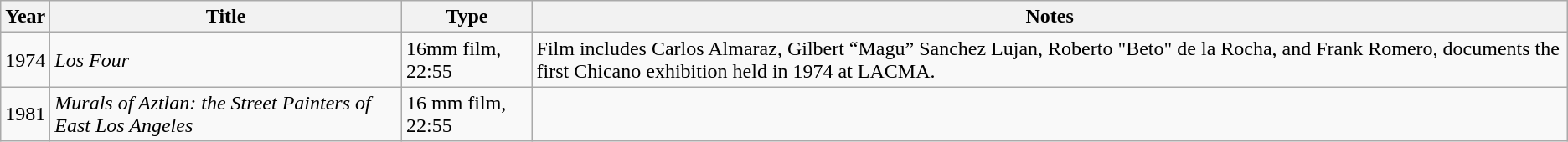<table class="wikitable">
<tr>
<th>Year</th>
<th>Title</th>
<th>Type</th>
<th>Notes</th>
</tr>
<tr>
<td>1974</td>
<td><em>Los Four</em></td>
<td>16mm film, 22:55</td>
<td>Film includes Carlos Almaraz, Gilbert “Magu” Sanchez Lujan, Roberto "Beto" de la Rocha, and Frank Romero, documents the first Chicano exhibition held in 1974 at LACMA.</td>
</tr>
<tr>
<td>1981</td>
<td><em>Murals of Aztlan: the Street Painters of East Los Angeles</em></td>
<td>16 mm film, 22:55</td>
<td></td>
</tr>
</table>
